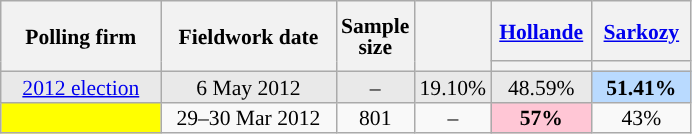<table class="wikitable sortable" style="text-align:center;font-size:90%;line-height:14px;">
<tr style="height:40px;">
<th style="width:100px;" rowspan="2">Polling firm</th>
<th style="width:110px;" rowspan="2">Fieldwork date</th>
<th style="width:35px;" rowspan="2">Sample<br>size</th>
<th style="width:30px;" rowspan="2"></th>
<th class="unsortable" style="width:60px;"><a href='#'>Hollande</a><br></th>
<th class="unsortable" style="width:60px;"><a href='#'>Sarkozy</a><br></th>
</tr>
<tr>
<th style="background:"></th>
<th style="background:"></th>
</tr>
<tr style="background:#E9E9E9;">
<td><a href='#'>2012 election</a></td>
<td data-sort-value="2012-05-06">6 May 2012</td>
<td>–</td>
<td>19.10%</td>
<td>48.59%</td>
<td style="background:#B9DAFF;"><strong>51.41%</strong></td>
</tr>
<tr>
<td style="background:yellow;"></td>
<td data-sort-value="2012-03-30">29–30 Mar 2012</td>
<td>801</td>
<td>–</td>
<td style="background:#FFC6D5;"><strong>57%</strong></td>
<td>43%</td>
</tr>
</table>
